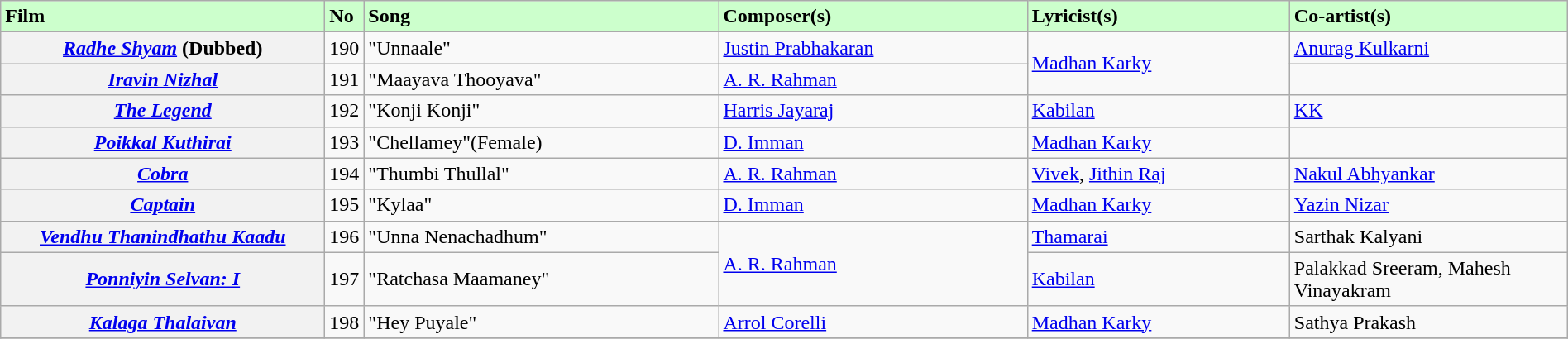<table class="wikitable plainrowheaders" width="100%" textcolor:#000;">
<tr style="background:#cfc; text-align:" center;">
<td scope="col" width="21%"><strong>Film</strong></td>
<td><strong>No</strong></td>
<td scope="col" width="23%"><strong>Song</strong></td>
<td scope="col" width="20%"><strong>Composer(s)</strong></td>
<td scope="col" width="17%"><strong>Lyricist(s)</strong></td>
<td scope="col" width="18%"><strong>Co-artist(s)</strong></td>
</tr>
<tr>
<th><em><a href='#'>Radhe Shyam</a></em> (Dubbed)</th>
<td>190</td>
<td>"Unnaale"</td>
<td><a href='#'>Justin Prabhakaran</a></td>
<td rowspan="2"><a href='#'>Madhan Karky</a></td>
<td><a href='#'>Anurag Kulkarni</a></td>
</tr>
<tr>
<th><em><a href='#'>Iravin Nizhal</a></em></th>
<td>191</td>
<td>"Maayava Thooyava"</td>
<td><a href='#'>A. R. Rahman</a></td>
<td></td>
</tr>
<tr>
<th><em><a href='#'>The Legend</a></em></th>
<td>192</td>
<td>"Konji Konji"</td>
<td><a href='#'>Harris Jayaraj</a></td>
<td><a href='#'>Kabilan</a></td>
<td><a href='#'>KK</a></td>
</tr>
<tr>
<th><a href='#'><em>Poikkal Kuthirai</em></a></th>
<td>193</td>
<td>"Chellamey"(Female)</td>
<td><a href='#'>D. Imman</a></td>
<td><a href='#'>Madhan Karky</a></td>
<td></td>
</tr>
<tr>
<th><a href='#'><em>Cobra</em></a></th>
<td>194</td>
<td>"Thumbi Thullal"</td>
<td><a href='#'>A. R. Rahman</a></td>
<td><a href='#'>Vivek</a>, <a href='#'>Jithin Raj</a></td>
<td><a href='#'>Nakul Abhyankar</a></td>
</tr>
<tr>
<th><em><a href='#'>Captain</a></em></th>
<td>195</td>
<td>"Kylaa"</td>
<td><a href='#'>D. Imman</a></td>
<td><a href='#'>Madhan Karky</a></td>
<td><a href='#'>Yazin Nizar</a></td>
</tr>
<tr>
<th><em><a href='#'>Vendhu Thanindhathu Kaadu</a></em></th>
<td>196</td>
<td>"Unna Nenachadhum"</td>
<td rowspan="2"><a href='#'>A. R. Rahman</a></td>
<td><a href='#'>Thamarai</a></td>
<td>Sarthak Kalyani</td>
</tr>
<tr>
<th><em><a href='#'>Ponniyin Selvan: I</a></em></th>
<td>197</td>
<td>"Ratchasa Maamaney"</td>
<td><a href='#'>Kabilan</a></td>
<td>Palakkad Sreeram, Mahesh Vinayakram</td>
</tr>
<tr>
<th><em><a href='#'>Kalaga Thalaivan</a></em></th>
<td>198</td>
<td>"Hey Puyale"</td>
<td><a href='#'>Arrol Corelli</a></td>
<td><a href='#'>Madhan Karky</a></td>
<td>Sathya Prakash</td>
</tr>
<tr>
</tr>
</table>
